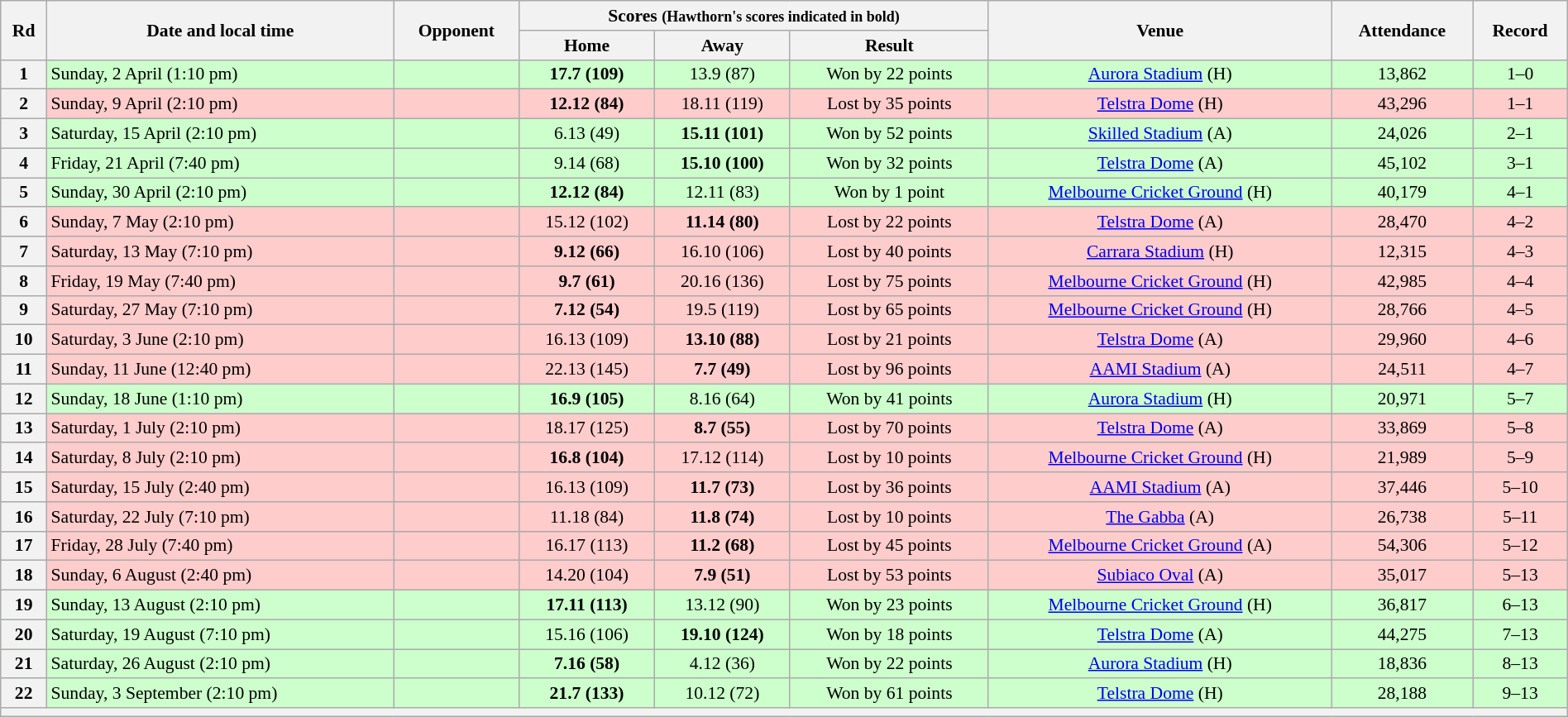<table class="wikitable" style="font-size:90%; text-align:center; width: 100%; margin-left: auto; margin-right: auto">
<tr>
<th rowspan="2">Rd</th>
<th rowspan="2">Date and local time</th>
<th rowspan="2">Opponent</th>
<th colspan="3">Scores <small>(Hawthorn's scores indicated in bold)</small></th>
<th rowspan="2">Venue</th>
<th rowspan="2">Attendance</th>
<th rowspan="2">Record</th>
</tr>
<tr>
<th>Home</th>
<th>Away</th>
<th>Result</th>
</tr>
<tr style="background:#cfc">
<th>1</th>
<td align=left>Sunday, 2 April (1:10 pm)</td>
<td align=left></td>
<td><strong>17.7 (109)</strong></td>
<td>13.9 (87)</td>
<td>Won by 22 points</td>
<td><a href='#'>Aurora Stadium</a> (H)</td>
<td>13,862</td>
<td>1–0</td>
</tr>
<tr style="background:#fcc">
<th>2</th>
<td align=left>Sunday, 9 April (2:10 pm)</td>
<td align=left></td>
<td><strong>12.12 (84)</strong></td>
<td>18.11 (119)</td>
<td>Lost by 35 points</td>
<td><a href='#'>Telstra Dome</a> (H)</td>
<td>43,296</td>
<td>1–1</td>
</tr>
<tr style="background:#cfc">
<th>3</th>
<td align=left>Saturday, 15 April (2:10 pm)</td>
<td align=left></td>
<td>6.13 (49)</td>
<td><strong>15.11 (101)</strong></td>
<td>Won by 52 points</td>
<td><a href='#'>Skilled Stadium</a> (A)</td>
<td>24,026</td>
<td>2–1</td>
</tr>
<tr style="background:#cfc">
<th>4</th>
<td align=left>Friday, 21 April (7:40 pm)</td>
<td align=left></td>
<td>9.14 (68)</td>
<td><strong>15.10 (100)</strong></td>
<td>Won by 32 points</td>
<td><a href='#'>Telstra Dome</a> (A)</td>
<td>45,102</td>
<td>3–1</td>
</tr>
<tr style="background:#cfc">
<th>5</th>
<td align=left>Sunday, 30 April (2:10 pm)</td>
<td align=left></td>
<td><strong>12.12 (84)</strong></td>
<td>12.11 (83)</td>
<td>Won by 1 point</td>
<td><a href='#'>Melbourne Cricket Ground</a> (H)</td>
<td>40,179</td>
<td>4–1</td>
</tr>
<tr style="background:#fcc">
<th>6</th>
<td align=left>Sunday, 7 May (2:10 pm)</td>
<td align=left></td>
<td>15.12 (102)</td>
<td><strong>11.14 (80)</strong></td>
<td>Lost by 22 points</td>
<td><a href='#'>Telstra Dome</a> (A)</td>
<td>28,470</td>
<td>4–2</td>
</tr>
<tr style="background:#fcc">
<th>7</th>
<td align=left>Saturday, 13 May (7:10 pm)</td>
<td align=left></td>
<td><strong>9.12 (66)</strong></td>
<td>16.10 (106)</td>
<td>Lost by 40 points</td>
<td><a href='#'>Carrara Stadium</a> (H)</td>
<td>12,315</td>
<td>4–3</td>
</tr>
<tr style="background:#fcc">
<th>8</th>
<td align=left>Friday, 19 May (7:40 pm)</td>
<td align=left></td>
<td><strong>9.7 (61)</strong></td>
<td>20.16 (136)</td>
<td>Lost by 75 points</td>
<td><a href='#'>Melbourne Cricket Ground</a> (H)</td>
<td>42,985</td>
<td>4–4</td>
</tr>
<tr style="background:#fcc">
<th>9</th>
<td align=left>Saturday, 27 May (7:10 pm)</td>
<td align=left></td>
<td><strong>7.12 (54)</strong></td>
<td>19.5 (119)</td>
<td>Lost by 65 points</td>
<td><a href='#'>Melbourne Cricket Ground</a> (H)</td>
<td>28,766</td>
<td>4–5</td>
</tr>
<tr style="background:#fcc">
<th>10</th>
<td align=left>Saturday, 3 June (2:10 pm)</td>
<td align=left></td>
<td>16.13 (109)</td>
<td><strong>13.10 (88)</strong></td>
<td>Lost by 21 points</td>
<td><a href='#'>Telstra Dome</a> (A)</td>
<td>29,960</td>
<td>4–6</td>
</tr>
<tr style="background:#fcc">
<th>11</th>
<td align=left>Sunday, 11 June (12:40 pm)</td>
<td align=left></td>
<td>22.13 (145)</td>
<td><strong>7.7 (49)</strong></td>
<td>Lost by 96 points</td>
<td><a href='#'>AAMI Stadium</a> (A)</td>
<td>24,511</td>
<td>4–7</td>
</tr>
<tr style="background:#cfc">
<th>12</th>
<td align=left>Sunday, 18 June (1:10 pm)</td>
<td align=left></td>
<td><strong>16.9 (105)</strong></td>
<td>8.16 (64)</td>
<td>Won by 41 points</td>
<td><a href='#'>Aurora Stadium</a> (H)</td>
<td>20,971</td>
<td>5–7</td>
</tr>
<tr style="background:#fcc">
<th>13</th>
<td align=left>Saturday, 1 July (2:10 pm)</td>
<td align=left></td>
<td>18.17 (125)</td>
<td><strong>8.7 (55)</strong></td>
<td>Lost by 70 points</td>
<td><a href='#'>Telstra Dome</a> (A)</td>
<td>33,869</td>
<td>5–8</td>
</tr>
<tr style="background:#fcc">
<th>14</th>
<td align=left>Saturday, 8 July (2:10 pm)</td>
<td align=left></td>
<td><strong>16.8 (104)</strong></td>
<td>17.12 (114)</td>
<td>Lost by 10 points</td>
<td><a href='#'>Melbourne Cricket Ground</a> (H)</td>
<td>21,989</td>
<td>5–9</td>
</tr>
<tr style="background:#fcc">
<th>15</th>
<td align=left>Saturday, 15 July (2:40 pm)</td>
<td align=left></td>
<td>16.13 (109)</td>
<td><strong>11.7 (73)</strong></td>
<td>Lost by 36 points</td>
<td><a href='#'>AAMI Stadium</a> (A)</td>
<td>37,446</td>
<td>5–10</td>
</tr>
<tr style="background:#fcc">
<th>16</th>
<td align=left>Saturday, 22 July (7:10 pm)</td>
<td align=left></td>
<td>11.18 (84)</td>
<td><strong>11.8 (74)</strong></td>
<td>Lost by 10 points</td>
<td><a href='#'>The Gabba</a> (A)</td>
<td>26,738</td>
<td>5–11</td>
</tr>
<tr style="background:#fcc">
<th>17</th>
<td align=left>Friday, 28 July (7:40 pm)</td>
<td align=left></td>
<td>16.17 (113)</td>
<td><strong>11.2 (68)</strong></td>
<td>Lost by 45 points</td>
<td><a href='#'>Melbourne Cricket Ground</a> (A)</td>
<td>54,306</td>
<td>5–12</td>
</tr>
<tr style="background:#fcc">
<th>18</th>
<td align=left>Sunday, 6 August (2:40 pm)</td>
<td align=left></td>
<td>14.20 (104)</td>
<td><strong>7.9 (51)</strong></td>
<td>Lost by 53 points</td>
<td><a href='#'>Subiaco Oval</a> (A)</td>
<td>35,017</td>
<td>5–13</td>
</tr>
<tr style="background:#cfc">
<th>19</th>
<td align=left>Sunday, 13 August (2:10 pm)</td>
<td align=left></td>
<td><strong>17.11 (113)</strong></td>
<td>13.12 (90)</td>
<td>Won by 23 points</td>
<td><a href='#'>Melbourne Cricket Ground</a> (H)</td>
<td>36,817</td>
<td>6–13</td>
</tr>
<tr style="background:#cfc">
<th>20</th>
<td align=left>Saturday, 19 August (7:10 pm)</td>
<td align=left></td>
<td>15.16 (106)</td>
<td><strong>19.10 (124)</strong></td>
<td>Won by 18 points</td>
<td><a href='#'>Telstra Dome</a> (A)</td>
<td>44,275</td>
<td>7–13</td>
</tr>
<tr style="background:#cfc">
<th>21</th>
<td align=left>Saturday, 26 August (2:10 pm)</td>
<td align=left></td>
<td><strong>7.16 (58)</strong></td>
<td>4.12 (36)</td>
<td>Won by 22 points</td>
<td><a href='#'>Aurora Stadium</a> (H)</td>
<td>18,836</td>
<td>8–13</td>
</tr>
<tr style="background:#cfc">
<th>22</th>
<td align=left>Sunday, 3 September (2:10 pm)</td>
<td align=left></td>
<td><strong>21.7 (133)</strong></td>
<td>10.12 (72)</td>
<td>Won by 61 points</td>
<td><a href='#'>Telstra Dome</a> (H)</td>
<td>28,188</td>
<td>9–13</td>
</tr>
<tr>
<th colspan=9></th>
</tr>
</table>
